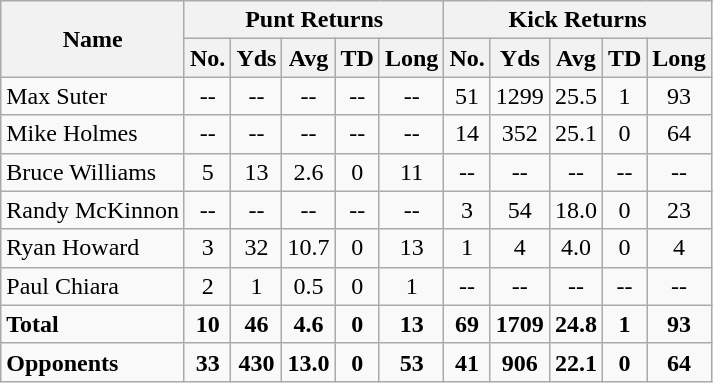<table class="wikitable" style="white-space:nowrap;">
<tr>
<th rowspan="2">Name</th>
<th colspan="5">Punt Returns</th>
<th colspan="5">Kick Returns</th>
</tr>
<tr>
<th>No.</th>
<th>Yds</th>
<th>Avg</th>
<th>TD</th>
<th>Long</th>
<th>No.</th>
<th>Yds</th>
<th>Avg</th>
<th>TD</th>
<th>Long</th>
</tr>
<tr>
<td>Max Suter</td>
<td align="center">--</td>
<td align="center">--</td>
<td align="center">--</td>
<td align="center">--</td>
<td align="center">--</td>
<td align="center">51</td>
<td align="center">1299</td>
<td align="center">25.5</td>
<td align="center">1</td>
<td align="center">93</td>
</tr>
<tr>
<td>Mike Holmes</td>
<td align="center">--</td>
<td align="center">--</td>
<td align="center">--</td>
<td align="center">--</td>
<td align="center">--</td>
<td align="center">14</td>
<td align="center">352</td>
<td align="center">25.1</td>
<td align="center">0</td>
<td align="center">64</td>
</tr>
<tr>
<td>Bruce Williams</td>
<td align="center">5</td>
<td align="center">13</td>
<td align="center">2.6</td>
<td align="center">0</td>
<td align="center">11</td>
<td align="center">--</td>
<td align="center">--</td>
<td align="center">--</td>
<td align="center">--</td>
<td align="center">--</td>
</tr>
<tr>
<td>Randy McKinnon</td>
<td align="center">--</td>
<td align="center">--</td>
<td align="center">--</td>
<td align="center">--</td>
<td align="center">--</td>
<td align="center">3</td>
<td align="center">54</td>
<td align="center">18.0</td>
<td align="center">0</td>
<td align="center">23</td>
</tr>
<tr>
<td>Ryan Howard</td>
<td align="center">3</td>
<td align="center">32</td>
<td align="center">10.7</td>
<td align="center">0</td>
<td align="center">13</td>
<td align="center">1</td>
<td align="center">4</td>
<td align="center">4.0</td>
<td align="center">0</td>
<td align="center">4</td>
</tr>
<tr>
<td>Paul Chiara</td>
<td align="center">2</td>
<td align="center">1</td>
<td align="center">0.5</td>
<td align="center">0</td>
<td align="center">1</td>
<td align="center">--</td>
<td align="center">--</td>
<td align="center">--</td>
<td align="center">--</td>
<td align="center">--</td>
</tr>
<tr>
<td><strong>Total</strong></td>
<td align="center"><strong>10</strong></td>
<td align="center"><strong>46</strong></td>
<td align="center"><strong>4.6</strong></td>
<td align="center"><strong>0</strong></td>
<td align="center"><strong>13</strong></td>
<td align="center"><strong>69</strong></td>
<td align="center"><strong>1709</strong></td>
<td align="center"><strong>24.8</strong></td>
<td align="center"><strong>1</strong></td>
<td align="center"><strong>93</strong></td>
</tr>
<tr>
<td><strong>Opponents</strong></td>
<td align="center"><strong>33</strong></td>
<td align="center"><strong>430</strong></td>
<td align="center"><strong>13.0</strong></td>
<td align="center"><strong>0</strong></td>
<td align="center"><strong>53</strong></td>
<td align="center"><strong>41</strong></td>
<td align="center"><strong>906</strong></td>
<td align="center"><strong>22.1</strong></td>
<td align="center"><strong>0</strong></td>
<td align="center"><strong>64</strong></td>
</tr>
</table>
